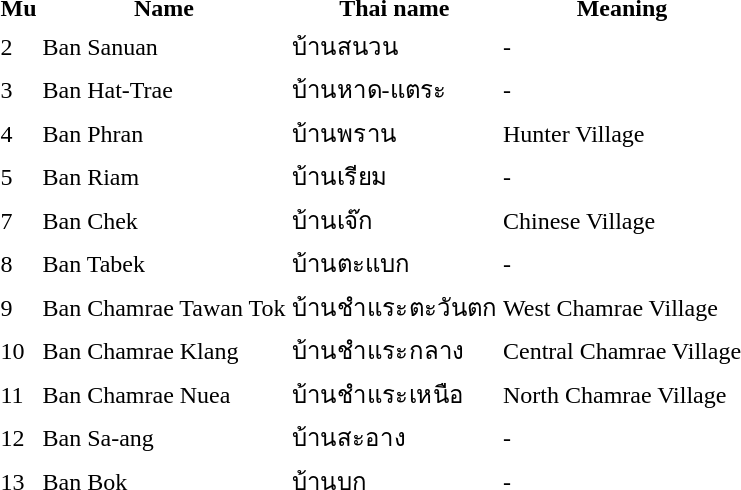<table>
<tr>
<th>Mu</th>
<th>Name</th>
<th>Thai name</th>
<th>Meaning</th>
</tr>
<tr>
<td>2</td>
<td>Ban Sanuan</td>
<td>บ้านสนวน</td>
<td>-</td>
<td></td>
</tr>
<tr>
<td>3</td>
<td>Ban Hat-Trae</td>
<td>บ้านหาด-แตระ</td>
<td>-</td>
<td></td>
</tr>
<tr>
<td>4</td>
<td>Ban Phran</td>
<td>บ้านพราน</td>
<td>Hunter Village</td>
<td></td>
</tr>
<tr>
<td>5</td>
<td>Ban Riam</td>
<td>บ้านเรียม</td>
<td>-</td>
<td></td>
</tr>
<tr>
<td>7</td>
<td>Ban Chek</td>
<td>บ้านเจ๊ก</td>
<td>Chinese Village</td>
<td></td>
</tr>
<tr>
<td>8</td>
<td>Ban Tabek</td>
<td>บ้านตะแบก</td>
<td>-</td>
<td></td>
</tr>
<tr>
<td>9</td>
<td>Ban Chamrae Tawan Tok</td>
<td>บ้านชำแระตะวันตก</td>
<td>West Chamrae Village</td>
<td></td>
</tr>
<tr>
<td>10</td>
<td>Ban Chamrae Klang</td>
<td>บ้านชำแระกลาง</td>
<td>Central Chamrae Village</td>
<td></td>
</tr>
<tr>
<td>11</td>
<td>Ban Chamrae Nuea</td>
<td>บ้านชำแระเหนือ</td>
<td>North Chamrae Village</td>
<td></td>
</tr>
<tr>
<td>12</td>
<td>Ban Sa-ang</td>
<td>บ้านสะอาง</td>
<td>-</td>
<td></td>
</tr>
<tr>
<td>13</td>
<td>Ban Bok</td>
<td>บ้านบก</td>
<td>-</td>
<td></td>
</tr>
<tr>
</tr>
</table>
